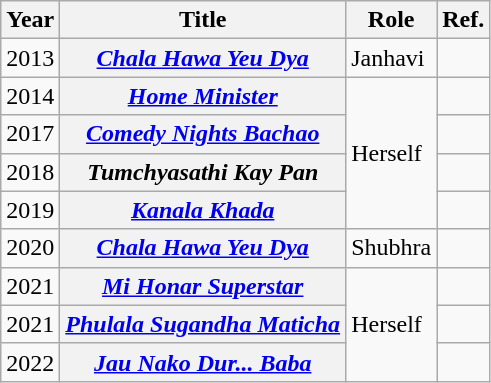<table class="wikitable plainrowheaders sortable" style="margin-right: 0;">
<tr>
<th>Year</th>
<th>Title</th>
<th>Role</th>
<th>Ref.</th>
</tr>
<tr>
<td>2013</td>
<th scope="row"><em><a href='#'>Chala Hawa Yeu Dya</a></em></th>
<td>Janhavi</td>
<td></td>
</tr>
<tr>
<td>2014</td>
<th scope="row"><em><a href='#'>Home Minister</a></em></th>
<td rowspan="4">Herself</td>
<td></td>
</tr>
<tr>
<td>2017</td>
<th scope="row"><em><a href='#'>Comedy Nights Bachao</a></em></th>
<td></td>
</tr>
<tr>
<td>2018</td>
<th scope="row"><em>Tumchyasathi Kay Pan</em></th>
<td></td>
</tr>
<tr>
<td>2019</td>
<th scope="row"><em><a href='#'>Kanala Khada</a></em></th>
<td></td>
</tr>
<tr>
<td>2020</td>
<th scope="row"><em><a href='#'>Chala Hawa Yeu Dya</a></em></th>
<td>Shubhra</td>
<td></td>
</tr>
<tr>
<td>2021</td>
<th scope="row"><em><a href='#'>Mi Honar Superstar</a></em></th>
<td rowspan="3">Herself</td>
<td></td>
</tr>
<tr>
<td>2021</td>
<th scope="row"><em><a href='#'>Phulala Sugandha Maticha</a></em></th>
<td></td>
</tr>
<tr>
<td>2022</td>
<th scope="row"><em><a href='#'>Jau Nako Dur... Baba</a></em></th>
<td></td>
</tr>
</table>
